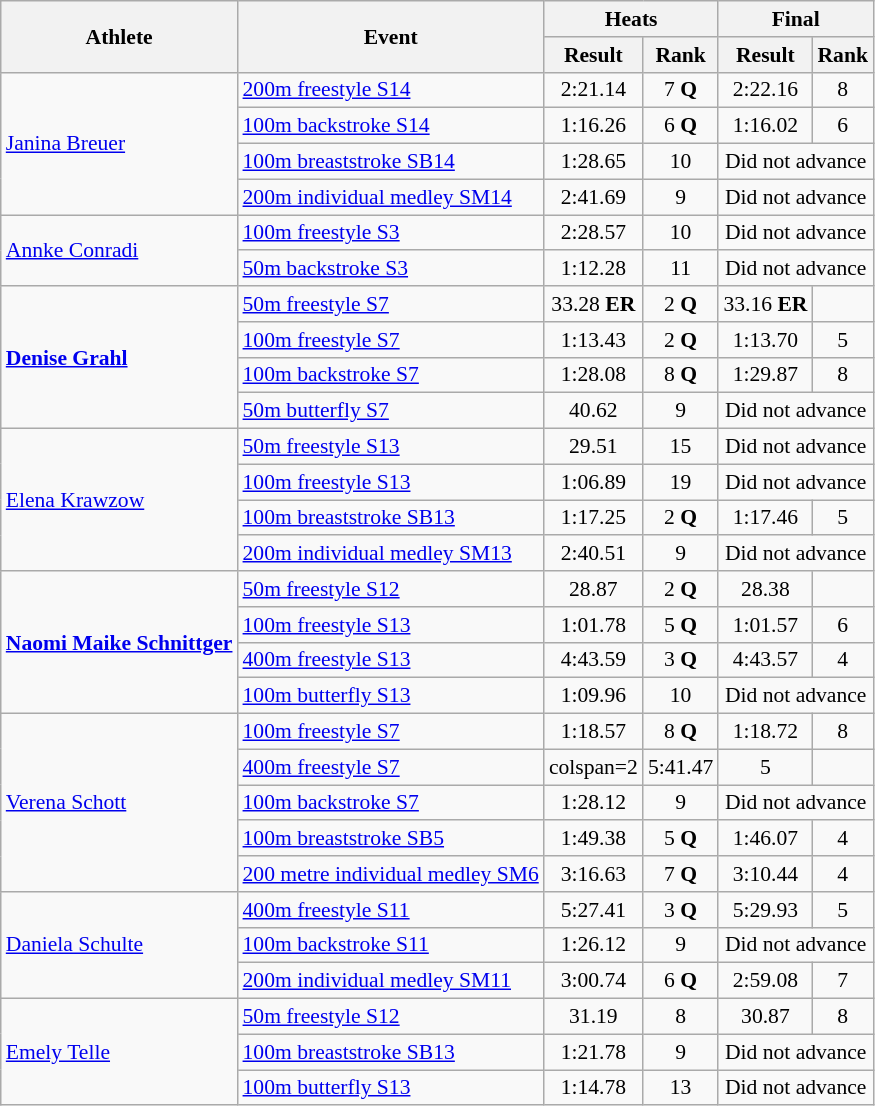<table class=wikitable style="font-size:90%">
<tr>
<th rowspan="2">Athlete</th>
<th rowspan="2">Event</th>
<th colspan="2">Heats</th>
<th colspan="2">Final</th>
</tr>
<tr>
<th>Result</th>
<th>Rank</th>
<th>Result</th>
<th>Rank</th>
</tr>
<tr align=center>
<td align=left rowspan=4><a href='#'>Janina Breuer</a></td>
<td align=left><a href='#'>200m freestyle S14</a></td>
<td>2:21.14</td>
<td>7 <strong>Q</strong></td>
<td>2:22.16</td>
<td>8</td>
</tr>
<tr align=center>
<td align=left><a href='#'>100m backstroke S14</a></td>
<td>1:16.26</td>
<td>6 <strong>Q</strong></td>
<td>1:16.02</td>
<td>6</td>
</tr>
<tr align=center>
<td align=left><a href='#'>100m breaststroke SB14</a></td>
<td>1:28.65</td>
<td>10</td>
<td colspan=2>Did not advance</td>
</tr>
<tr align=center>
<td align=left><a href='#'>200m individual medley SM14</a></td>
<td>2:41.69</td>
<td>9</td>
<td colspan=2>Did not advance</td>
</tr>
<tr align=center>
<td align=left rowspan=2><a href='#'>Annke Conradi</a></td>
<td align=left><a href='#'>100m freestyle S3</a></td>
<td>2:28.57</td>
<td>10</td>
<td colspan=2>Did not advance</td>
</tr>
<tr align=center>
<td align=left><a href='#'>50m backstroke S3</a></td>
<td>1:12.28</td>
<td>11</td>
<td colspan=2>Did not advance</td>
</tr>
<tr align=center>
<td align=left rowspan=4><strong><a href='#'>Denise Grahl</a></strong></td>
<td align=left><a href='#'>50m freestyle S7</a></td>
<td>33.28 <strong>ER</strong></td>
<td>2 <strong>Q</strong></td>
<td>33.16 <strong>ER</strong></td>
<td></td>
</tr>
<tr align=center>
<td align=left><a href='#'>100m freestyle S7</a></td>
<td>1:13.43</td>
<td>2 <strong>Q</strong></td>
<td>1:13.70</td>
<td>5</td>
</tr>
<tr align=center>
<td align=left><a href='#'>100m backstroke S7</a></td>
<td>1:28.08</td>
<td>8 <strong>Q</strong></td>
<td>1:29.87</td>
<td>8</td>
</tr>
<tr align=center>
<td align=left><a href='#'>50m butterfly S7</a></td>
<td>40.62</td>
<td>9</td>
<td colspan=2>Did not advance</td>
</tr>
<tr align=center>
<td align=left rowspan=4><a href='#'>Elena Krawzow</a></td>
<td align=left><a href='#'>50m freestyle S13</a></td>
<td>29.51</td>
<td>15</td>
<td colspan=2>Did not advance</td>
</tr>
<tr align=center>
<td align=left><a href='#'>100m freestyle S13</a></td>
<td>1:06.89</td>
<td>19</td>
<td colspan=2>Did not advance</td>
</tr>
<tr align=center>
<td align=left><a href='#'>100m breaststroke SB13</a></td>
<td>1:17.25</td>
<td>2 <strong>Q</strong></td>
<td>1:17.46</td>
<td>5</td>
</tr>
<tr align=center>
<td align=left><a href='#'>200m individual medley SM13</a></td>
<td>2:40.51</td>
<td>9</td>
<td colspan=2>Did not advance</td>
</tr>
<tr align=center>
<td align=left rowspan=4><strong><a href='#'>Naomi Maike Schnittger</a></strong></td>
<td align=left><a href='#'>50m freestyle S12</a></td>
<td>28.87</td>
<td>2 <strong>Q</strong></td>
<td>28.38</td>
<td></td>
</tr>
<tr align=center>
<td align=left><a href='#'>100m freestyle S13</a></td>
<td>1:01.78</td>
<td>5 <strong>Q</strong></td>
<td>1:01.57</td>
<td>6</td>
</tr>
<tr align=center>
<td align=left><a href='#'>400m freestyle S13</a></td>
<td>4:43.59</td>
<td>3 <strong>Q</strong></td>
<td>4:43.57</td>
<td>4</td>
</tr>
<tr align=center>
<td align=left><a href='#'>100m butterfly S13</a></td>
<td>1:09.96</td>
<td>10</td>
<td colspan=2>Did not advance</td>
</tr>
<tr align=center>
<td align=left rowspan=5><a href='#'>Verena Schott</a></td>
<td align=left><a href='#'>100m freestyle S7</a></td>
<td>1:18.57</td>
<td>8 <strong>Q</strong></td>
<td>1:18.72</td>
<td>8</td>
</tr>
<tr align=center>
<td align=left><a href='#'>400m freestyle S7</a></td>
<td>colspan=2</td>
<td>5:41.47</td>
<td>5</td>
</tr>
<tr align=center>
<td align=left><a href='#'>100m backstroke S7</a></td>
<td>1:28.12</td>
<td>9</td>
<td colspan=2>Did not advance</td>
</tr>
<tr align=center>
<td align=left><a href='#'>100m breaststroke SB5</a></td>
<td>1:49.38</td>
<td>5 <strong>Q</strong></td>
<td>1:46.07</td>
<td>4</td>
</tr>
<tr align=center>
<td align=left><a href='#'>200 metre individual medley SM6</a></td>
<td>3:16.63</td>
<td>7 <strong>Q</strong></td>
<td>3:10.44</td>
<td>4</td>
</tr>
<tr align=center>
<td align=left rowspan=3><a href='#'>Daniela Schulte</a></td>
<td align=left><a href='#'>400m freestyle S11</a></td>
<td>5:27.41</td>
<td>3 <strong>Q</strong></td>
<td>5:29.93</td>
<td>5</td>
</tr>
<tr align=center>
<td align=left><a href='#'>100m backstroke S11</a></td>
<td>1:26.12</td>
<td>9</td>
<td colspan=2>Did not advance</td>
</tr>
<tr align=center>
<td align=left><a href='#'>200m individual medley SM11</a></td>
<td>3:00.74</td>
<td>6 <strong>Q</strong></td>
<td>2:59.08</td>
<td>7</td>
</tr>
<tr align=center>
<td align=left rowspan=3><a href='#'>Emely Telle</a></td>
<td align=left><a href='#'>50m freestyle S12</a></td>
<td>31.19</td>
<td>8</td>
<td>30.87</td>
<td>8</td>
</tr>
<tr align=center>
<td align=left><a href='#'>100m breaststroke SB13</a></td>
<td>1:21.78</td>
<td>9</td>
<td colspan=2>Did not advance</td>
</tr>
<tr align=center>
<td align=left><a href='#'>100m butterfly S13</a></td>
<td>1:14.78</td>
<td>13</td>
<td colspan=2>Did not advance</td>
</tr>
</table>
